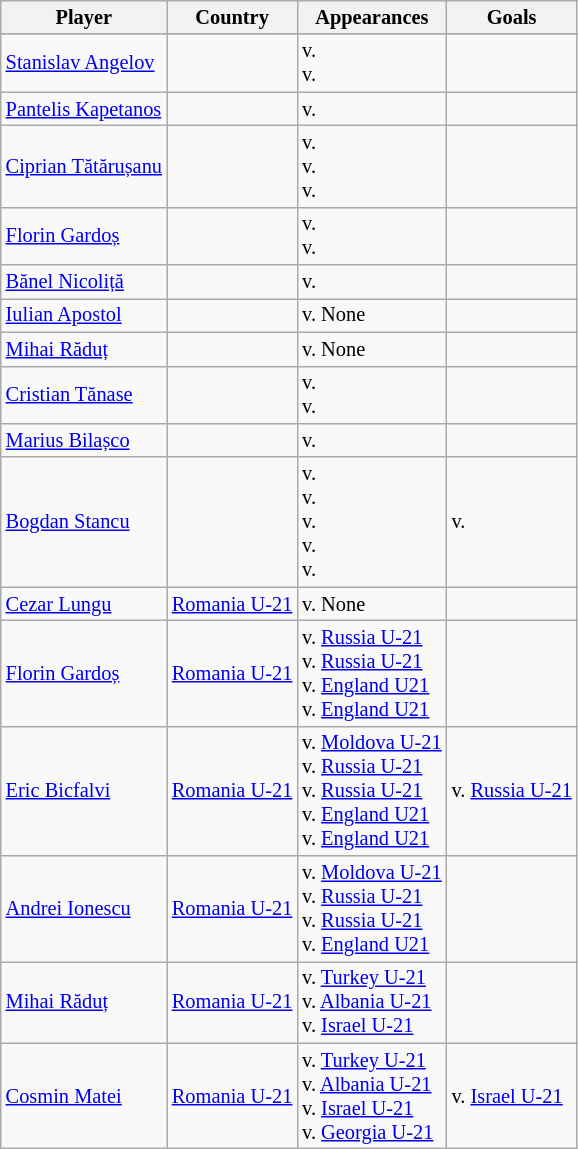<table class="wikitable collapsible" style="font-size: 85%">
<tr>
<th>Player</th>
<th>Country</th>
<th>Appearances</th>
<th>Goals</th>
</tr>
<tr>
</tr>
<tr>
<td><a href='#'>Stanislav Angelov</a></td>
<td></td>
<td>v.  <br> v. </td>
<td></td>
</tr>
<tr>
<td><a href='#'>Pantelis Kapetanos</a></td>
<td></td>
<td>v. </td>
<td></td>
</tr>
<tr>
<td><a href='#'>Ciprian Tătărușanu</a></td>
<td></td>
<td>v.  <br> v.  <br> v. </td>
<td></td>
</tr>
<tr>
<td><a href='#'>Florin Gardoș</a></td>
<td></td>
<td>v.  <br> v. </td>
<td></td>
</tr>
<tr>
<td><a href='#'>Bănel Nicoliță</a></td>
<td></td>
<td>v. </td>
<td></td>
</tr>
<tr>
<td><a href='#'>Iulian Apostol</a></td>
<td></td>
<td>v. None</td>
<td></td>
</tr>
<tr>
<td><a href='#'>Mihai Răduț</a></td>
<td></td>
<td>v. None</td>
<td></td>
</tr>
<tr>
<td><a href='#'>Cristian Tănase</a></td>
<td></td>
<td>v.  <br> v. </td>
<td></td>
</tr>
<tr>
<td><a href='#'>Marius Bilașco</a></td>
<td></td>
<td>v. </td>
<td></td>
</tr>
<tr>
<td><a href='#'>Bogdan Stancu</a></td>
<td></td>
<td>v.  <br> v.  <br> v.  <br> v.  <br> v. </td>
<td>v. </td>
</tr>
<tr>
<td><a href='#'>Cezar Lungu</a></td>
<td> <a href='#'>Romania U-21</a></td>
<td>v. None</td>
<td></td>
</tr>
<tr>
<td><a href='#'>Florin Gardoș</a></td>
<td> <a href='#'>Romania U-21</a></td>
<td>v.  <a href='#'>Russia U-21</a> <br> v.  <a href='#'>Russia U-21</a> <br> v.  <a href='#'>England U21</a> <br> v.  <a href='#'>England U21</a></td>
<td></td>
</tr>
<tr>
<td><a href='#'>Eric Bicfalvi</a></td>
<td> <a href='#'>Romania U-21</a></td>
<td>v.  <a href='#'>Moldova U-21</a> <br> v.  <a href='#'>Russia U-21</a> <br> v.  <a href='#'>Russia U-21</a> <br> v.  <a href='#'>England U21</a> <br> v.  <a href='#'>England U21</a></td>
<td>v.  <a href='#'>Russia U-21</a></td>
</tr>
<tr>
<td><a href='#'>Andrei Ionescu</a></td>
<td> <a href='#'>Romania U-21</a></td>
<td>v.  <a href='#'>Moldova U-21</a> <br> v.  <a href='#'>Russia U-21</a> <br> v.  <a href='#'>Russia U-21</a> <br>  v.  <a href='#'>England U21</a></td>
<td></td>
</tr>
<tr>
<td><a href='#'>Mihai Răduț</a></td>
<td> <a href='#'>Romania U-21</a></td>
<td>v.  <a href='#'>Turkey U-21</a> <br> v.  <a href='#'>Albania U-21</a> <br> v.  <a href='#'>Israel U-21</a></td>
<td></td>
</tr>
<tr>
<td><a href='#'>Cosmin Matei</a></td>
<td> <a href='#'>Romania U-21</a></td>
<td>v.  <a href='#'>Turkey U-21</a> <br> v.  <a href='#'>Albania U-21</a> <br> v.  <a href='#'>Israel U-21</a> <br> v.  <a href='#'>Georgia U-21</a></td>
<td>v.  <a href='#'>Israel U-21</a></td>
</tr>
</table>
